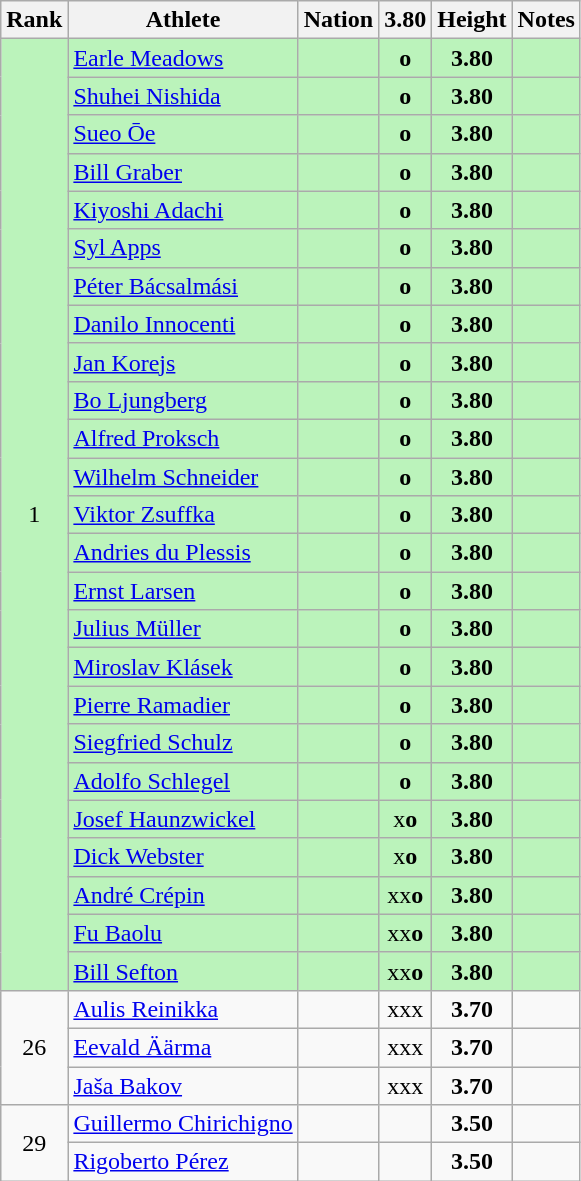<table class="wikitable sortable" style="text-align:center">
<tr>
<th>Rank</th>
<th>Athlete</th>
<th>Nation</th>
<th>3.80</th>
<th>Height</th>
<th>Notes</th>
</tr>
<tr bgcolor=bbf3bb>
<td rowspan=25>1</td>
<td align="left"><a href='#'>Earle Meadows</a></td>
<td align="left"></td>
<td><strong>o</strong></td>
<td><strong>3.80</strong></td>
<td></td>
</tr>
<tr bgcolor=bbf3bb>
<td align="left"><a href='#'>Shuhei Nishida</a></td>
<td align="left"></td>
<td><strong>o</strong></td>
<td><strong>3.80</strong></td>
<td></td>
</tr>
<tr bgcolor=bbf3bb>
<td align="left"><a href='#'>Sueo Ōe</a></td>
<td align="left"></td>
<td><strong>o</strong></td>
<td><strong>3.80</strong></td>
<td></td>
</tr>
<tr bgcolor=bbf3bb>
<td align="left"><a href='#'>Bill Graber</a></td>
<td align="left"></td>
<td><strong>o</strong></td>
<td><strong>3.80</strong></td>
<td></td>
</tr>
<tr bgcolor=bbf3bb>
<td align="left"><a href='#'>Kiyoshi Adachi</a></td>
<td align="left"></td>
<td><strong>o</strong></td>
<td><strong>3.80</strong></td>
<td></td>
</tr>
<tr bgcolor=bbf3bb>
<td align="left"><a href='#'>Syl Apps</a></td>
<td align="left"></td>
<td><strong>o</strong></td>
<td><strong>3.80</strong></td>
<td></td>
</tr>
<tr bgcolor=bbf3bb>
<td align="left"><a href='#'>Péter Bácsalmási</a></td>
<td align="left"></td>
<td><strong>o</strong></td>
<td><strong>3.80</strong></td>
<td></td>
</tr>
<tr bgcolor=bbf3bb>
<td align="left"><a href='#'>Danilo Innocenti</a></td>
<td align="left"></td>
<td><strong>o</strong></td>
<td><strong>3.80</strong></td>
<td></td>
</tr>
<tr bgcolor=bbf3bb>
<td align="left"><a href='#'>Jan Korejs</a></td>
<td align="left"></td>
<td><strong>o</strong></td>
<td><strong>3.80</strong></td>
<td></td>
</tr>
<tr bgcolor=bbf3bb>
<td align="left"><a href='#'>Bo Ljungberg</a></td>
<td align="left"></td>
<td><strong>o</strong></td>
<td><strong>3.80</strong></td>
<td></td>
</tr>
<tr bgcolor=bbf3bb>
<td align="left"><a href='#'>Alfred Proksch</a></td>
<td align="left"></td>
<td><strong>o</strong></td>
<td><strong>3.80</strong></td>
<td></td>
</tr>
<tr bgcolor=bbf3bb>
<td align="left"><a href='#'>Wilhelm Schneider</a></td>
<td align="left"></td>
<td><strong>o</strong></td>
<td><strong>3.80</strong></td>
<td></td>
</tr>
<tr bgcolor=bbf3bb>
<td align="left"><a href='#'>Viktor Zsuffka</a></td>
<td align="left"></td>
<td><strong>o</strong></td>
<td><strong>3.80</strong></td>
<td></td>
</tr>
<tr bgcolor=bbf3bb>
<td align="left"><a href='#'>Andries du Plessis</a></td>
<td align="left"></td>
<td><strong>o</strong></td>
<td><strong>3.80</strong></td>
<td></td>
</tr>
<tr bgcolor=bbf3bb>
<td align="left"><a href='#'>Ernst Larsen</a></td>
<td align="left"></td>
<td><strong>o</strong></td>
<td><strong>3.80</strong></td>
<td></td>
</tr>
<tr bgcolor=bbf3bb>
<td align="left"><a href='#'>Julius Müller</a></td>
<td align="left"></td>
<td><strong>o</strong></td>
<td><strong>3.80</strong></td>
<td></td>
</tr>
<tr bgcolor=bbf3bb>
<td align="left"><a href='#'>Miroslav Klásek</a></td>
<td align="left"></td>
<td><strong>o</strong></td>
<td><strong>3.80</strong></td>
<td></td>
</tr>
<tr bgcolor=bbf3bb>
<td align="left"><a href='#'>Pierre Ramadier</a></td>
<td align="left"></td>
<td><strong>o</strong></td>
<td><strong>3.80</strong></td>
<td></td>
</tr>
<tr bgcolor=bbf3bb>
<td align="left"><a href='#'>Siegfried Schulz</a></td>
<td align="left"></td>
<td><strong>o</strong></td>
<td><strong>3.80</strong></td>
<td></td>
</tr>
<tr bgcolor=bbf3bb>
<td align="left"><a href='#'>Adolfo Schlegel</a></td>
<td align="left"></td>
<td><strong>o</strong></td>
<td><strong>3.80</strong></td>
<td></td>
</tr>
<tr bgcolor=bbf3bb>
<td align="left"><a href='#'>Josef Haunzwickel</a></td>
<td align="left"></td>
<td>x<strong>o</strong></td>
<td><strong>3.80</strong></td>
<td></td>
</tr>
<tr bgcolor=bbf3bb>
<td align="left"><a href='#'>Dick Webster</a></td>
<td align="left"></td>
<td>x<strong>o</strong></td>
<td><strong>3.80</strong></td>
<td></td>
</tr>
<tr bgcolor=bbf3bb>
<td align="left"><a href='#'>André Crépin</a></td>
<td align="left"></td>
<td>xx<strong>o</strong></td>
<td><strong>3.80</strong></td>
<td></td>
</tr>
<tr bgcolor=bbf3bb>
<td align="left"><a href='#'>Fu Baolu</a></td>
<td align="left"></td>
<td>xx<strong>o</strong></td>
<td><strong>3.80</strong></td>
<td></td>
</tr>
<tr bgcolor=bbf3bb>
<td align="left"><a href='#'>Bill Sefton</a></td>
<td align="left"></td>
<td>xx<strong>o</strong></td>
<td><strong>3.80</strong></td>
<td></td>
</tr>
<tr>
<td rowspan=3>26</td>
<td align="left"><a href='#'>Aulis Reinikka</a></td>
<td align="left"></td>
<td>xxx</td>
<td><strong>3.70</strong></td>
<td></td>
</tr>
<tr>
<td align="left"><a href='#'>Eevald Äärma</a></td>
<td align="left"></td>
<td>xxx</td>
<td><strong>3.70</strong></td>
<td></td>
</tr>
<tr>
<td align="left"><a href='#'>Jaša Bakov</a></td>
<td align="left"></td>
<td>xxx</td>
<td><strong>3.70</strong></td>
<td></td>
</tr>
<tr>
<td rowspan=2>29</td>
<td align="left"><a href='#'>Guillermo Chirichigno</a></td>
<td align="left"></td>
<td></td>
<td><strong>3.50</strong></td>
<td></td>
</tr>
<tr>
<td align="left"><a href='#'>Rigoberto Pérez</a></td>
<td align="left"></td>
<td></td>
<td><strong>3.50</strong></td>
<td></td>
</tr>
</table>
